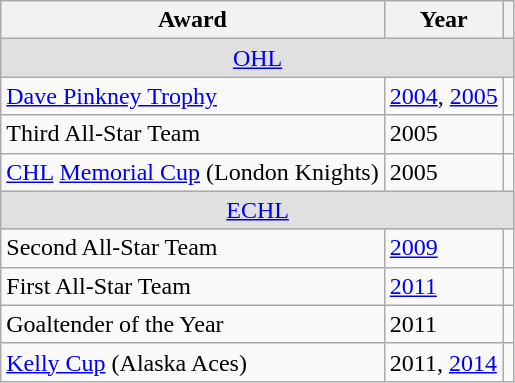<table class="wikitable">
<tr>
<th>Award</th>
<th>Year</th>
<th></th>
</tr>
<tr ALIGN="center" bgcolor="#e0e0e0">
<td colspan="3"><a href='#'>OHL</a></td>
</tr>
<tr>
<td><a href='#'>Dave Pinkney Trophy</a></td>
<td><a href='#'>2004</a>, <a href='#'>2005</a></td>
<td></td>
</tr>
<tr>
<td>Third All-Star Team</td>
<td>2005</td>
<td></td>
</tr>
<tr>
<td><a href='#'>CHL</a> <a href='#'>Memorial Cup</a> (London Knights)</td>
<td>2005</td>
<td></td>
</tr>
<tr ALIGN="center" bgcolor="#e0e0e0">
<td colspan="3"><a href='#'>ECHL</a></td>
</tr>
<tr>
<td>Second All-Star Team</td>
<td><a href='#'>2009</a></td>
<td></td>
</tr>
<tr>
<td>First All-Star Team</td>
<td><a href='#'>2011</a></td>
<td></td>
</tr>
<tr>
<td>Goaltender of the Year</td>
<td>2011</td>
<td></td>
</tr>
<tr>
<td><a href='#'>Kelly Cup</a> (Alaska Aces)</td>
<td>2011, <a href='#'>2014</a></td>
<td></td>
</tr>
</table>
